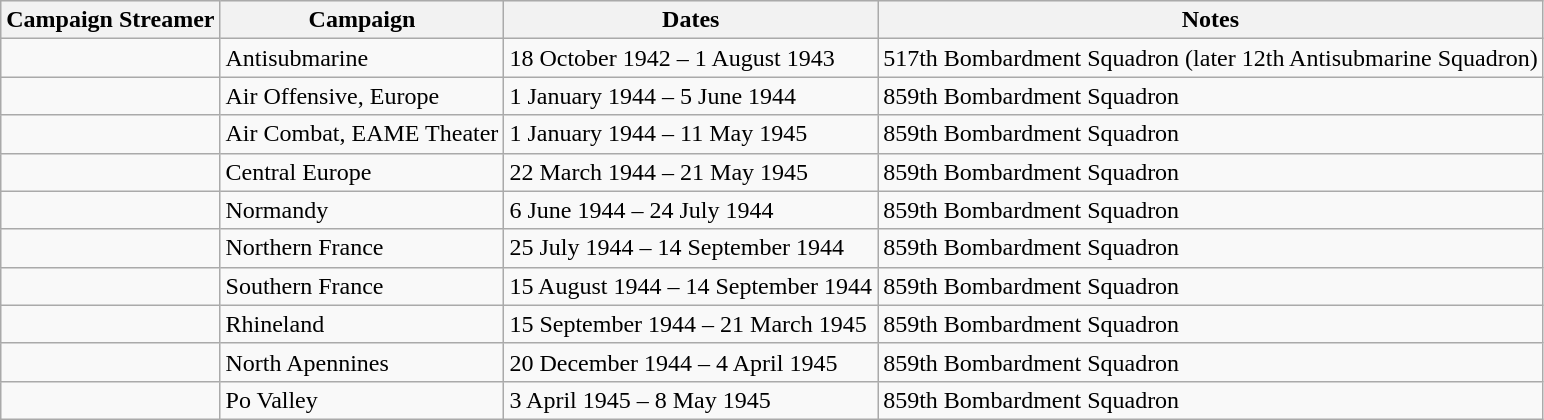<table class="wikitable">
<tr style="background:#efefef;">
<th>Campaign Streamer</th>
<th>Campaign</th>
<th>Dates</th>
<th>Notes</th>
</tr>
<tr>
<td></td>
<td>Antisubmarine</td>
<td>18 October 1942 – 1 August 1943</td>
<td>517th Bombardment Squadron (later 12th Antisubmarine Squadron)</td>
</tr>
<tr>
<td></td>
<td>Air Offensive, Europe</td>
<td>1 January 1944 – 5 June 1944</td>
<td>859th Bombardment Squadron</td>
</tr>
<tr>
<td></td>
<td>Air Combat, EAME Theater</td>
<td>1 January 1944 – 11 May 1945</td>
<td>859th Bombardment Squadron</td>
</tr>
<tr>
<td></td>
<td>Central Europe</td>
<td>22 March 1944 – 21 May 1945</td>
<td>859th Bombardment Squadron</td>
</tr>
<tr>
<td></td>
<td>Normandy</td>
<td>6 June 1944 – 24 July 1944</td>
<td>859th Bombardment Squadron</td>
</tr>
<tr>
<td></td>
<td>Northern France</td>
<td>25 July 1944 – 14 September 1944</td>
<td>859th Bombardment Squadron</td>
</tr>
<tr>
<td></td>
<td>Southern France</td>
<td>15 August 1944 – 14 September 1944</td>
<td>859th Bombardment Squadron</td>
</tr>
<tr>
<td></td>
<td>Rhineland</td>
<td>15 September 1944 – 21 March 1945</td>
<td>859th Bombardment Squadron</td>
</tr>
<tr>
<td></td>
<td>North Apennines</td>
<td>20 December 1944 – 4 April 1945</td>
<td>859th Bombardment Squadron</td>
</tr>
<tr>
<td></td>
<td>Po Valley</td>
<td>3 April 1945 – 8 May 1945</td>
<td>859th Bombardment Squadron</td>
</tr>
</table>
